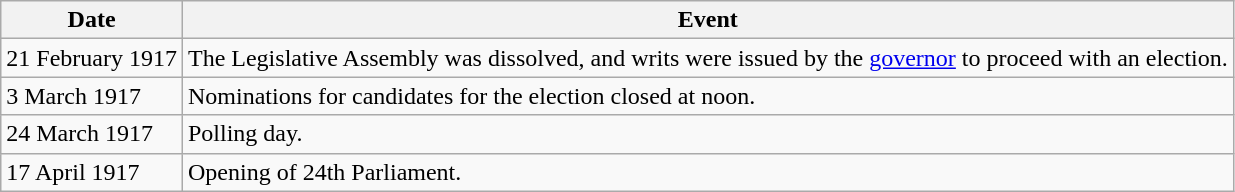<table class="wikitable">
<tr>
<th>Date</th>
<th>Event</th>
</tr>
<tr>
<td>21 February 1917</td>
<td>The Legislative Assembly was dissolved, and writs were issued by the <a href='#'>governor</a> to proceed with an election.</td>
</tr>
<tr>
<td>3 March 1917</td>
<td>Nominations for candidates for the election closed at noon.</td>
</tr>
<tr>
<td>24 March 1917</td>
<td>Polling day.</td>
</tr>
<tr>
<td>17 April 1917</td>
<td>Opening of 24th Parliament.</td>
</tr>
</table>
